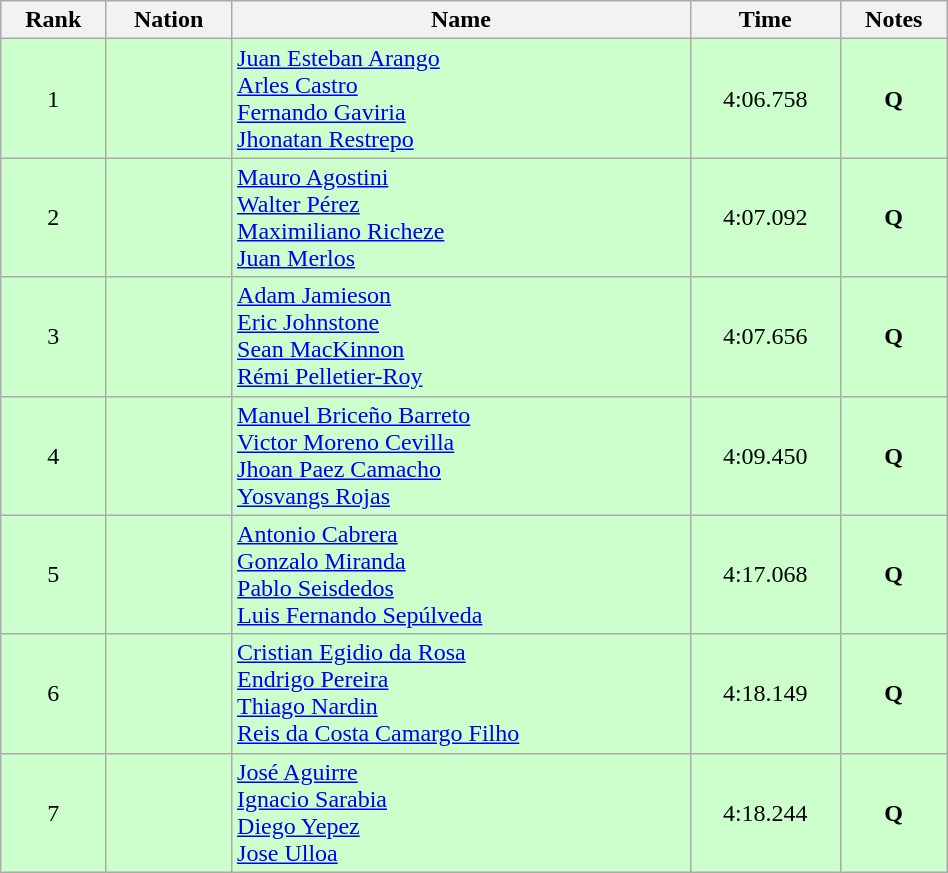<table class="wikitable sortable" style="text-align:center" width=50%>
<tr>
<th>Rank</th>
<th>Nation</th>
<th>Name</th>
<th>Time</th>
<th>Notes</th>
</tr>
<tr bgcolor=ccffcc>
<td>1</td>
<td align=left></td>
<td align=left><a href='#'>Juan Esteban Arango</a><br><a href='#'>Arles Castro</a><br><a href='#'>Fernando Gaviria</a><br><a href='#'>Jhonatan Restrepo</a></td>
<td>4:06.758</td>
<td><strong>Q</strong></td>
</tr>
<tr bgcolor=ccffcc>
<td>2</td>
<td align=left></td>
<td align=left><a href='#'>Mauro Agostini</a><br><a href='#'>Walter Pérez</a><br><a href='#'>Maximiliano Richeze</a><br><a href='#'>Juan Merlos</a></td>
<td>4:07.092</td>
<td><strong>Q</strong></td>
</tr>
<tr bgcolor=ccffcc>
<td>3</td>
<td align=left></td>
<td align=left><a href='#'>Adam Jamieson</a><br><a href='#'>Eric Johnstone</a><br><a href='#'>Sean MacKinnon</a><br><a href='#'>Rémi Pelletier-Roy</a></td>
<td>4:07.656</td>
<td><strong>Q</strong></td>
</tr>
<tr bgcolor=ccffcc>
<td>4</td>
<td align=left></td>
<td align=left><a href='#'>Manuel Briceño Barreto</a><br><a href='#'>Victor Moreno Cevilla</a><br><a href='#'>Jhoan Paez Camacho</a><br><a href='#'>Yosvangs Rojas</a></td>
<td>4:09.450</td>
<td><strong>Q</strong></td>
</tr>
<tr bgcolor=ccffcc>
<td>5</td>
<td align=left></td>
<td align=left><a href='#'>Antonio Cabrera</a><br><a href='#'>Gonzalo Miranda</a><br><a href='#'>Pablo Seisdedos</a><br><a href='#'>Luis Fernando Sepúlveda</a></td>
<td>4:17.068</td>
<td><strong>Q</strong></td>
</tr>
<tr bgcolor=ccffcc>
<td>6</td>
<td align=left></td>
<td align=left><a href='#'>Cristian Egidio da Rosa</a><br><a href='#'>Endrigo Pereira</a><br><a href='#'>Thiago Nardin</a><br><a href='#'>Reis da Costa Camargo Filho</a></td>
<td>4:18.149</td>
<td><strong>Q</strong></td>
</tr>
<tr bgcolor=ccffcc>
<td>7</td>
<td align=left></td>
<td align=left><a href='#'>José Aguirre</a><br><a href='#'>Ignacio Sarabia</a><br><a href='#'>Diego Yepez</a><br><a href='#'>Jose Ulloa</a></td>
<td>4:18.244</td>
<td><strong>Q</strong></td>
</tr>
</table>
